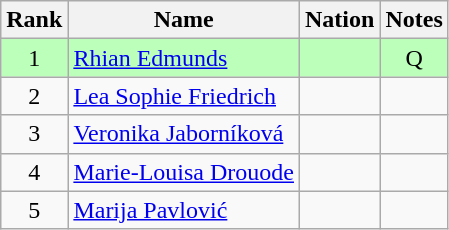<table class="wikitable sortable" style="text-align:center">
<tr>
<th>Rank</th>
<th>Name</th>
<th>Nation</th>
<th>Notes</th>
</tr>
<tr bgcolor=bbffbb>
<td>1</td>
<td align=left><a href='#'>Rhian Edmunds</a></td>
<td align=left></td>
<td>Q</td>
</tr>
<tr>
<td>2</td>
<td align=left><a href='#'>Lea Sophie Friedrich</a></td>
<td align=left></td>
<td></td>
</tr>
<tr>
<td>3</td>
<td align=left><a href='#'>Veronika Jaborníková</a></td>
<td align=left></td>
<td></td>
</tr>
<tr>
<td>4</td>
<td align=left><a href='#'>Marie-Louisa Drouode</a></td>
<td align=left></td>
<td></td>
</tr>
<tr>
<td>5</td>
<td align=left><a href='#'>Marija Pavlović</a></td>
<td align=left></td>
<td></td>
</tr>
</table>
